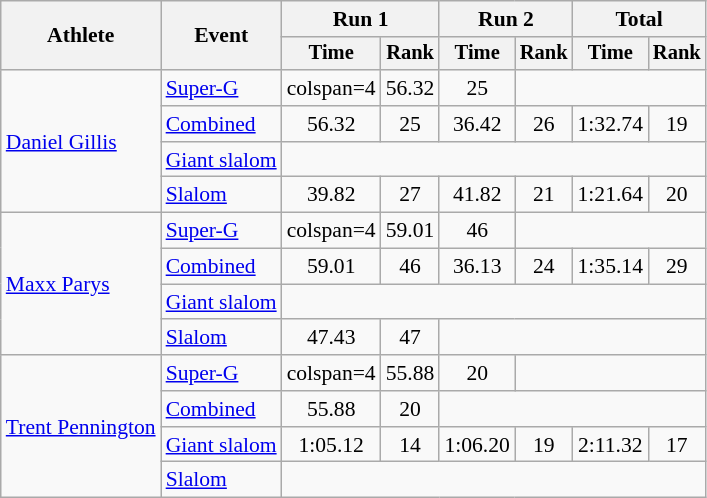<table class="wikitable" style="font-size:90%">
<tr>
<th rowspan=2>Athlete</th>
<th rowspan=2>Event</th>
<th colspan=2>Run 1</th>
<th colspan=2>Run 2</th>
<th colspan=2>Total</th>
</tr>
<tr style="font-size:95%">
<th>Time</th>
<th>Rank</th>
<th>Time</th>
<th>Rank</th>
<th>Time</th>
<th>Rank</th>
</tr>
<tr align=center>
<td align="left" rowspan="4"><a href='#'>Daniel Gillis</a><br></td>
<td align="left"><a href='#'>Super-G</a></td>
<td>colspan=4</td>
<td>56.32</td>
<td>25</td>
</tr>
<tr align=center>
<td align="left"><a href='#'>Combined</a></td>
<td>56.32</td>
<td>25</td>
<td>36.42</td>
<td>26</td>
<td>1:32.74</td>
<td>19</td>
</tr>
<tr align=center>
<td align="left"><a href='#'>Giant slalom</a></td>
<td colspan=6></td>
</tr>
<tr align=center>
<td align="left"><a href='#'>Slalom</a></td>
<td>39.82</td>
<td>27</td>
<td>41.82</td>
<td>21</td>
<td>1:21.64</td>
<td>20</td>
</tr>
<tr align=center>
<td align="left" rowspan="4"><a href='#'>Maxx Parys</a><br></td>
<td align="left"><a href='#'>Super-G</a></td>
<td>colspan=4</td>
<td>59.01</td>
<td>46</td>
</tr>
<tr align=center>
<td align="left"><a href='#'>Combined</a></td>
<td>59.01</td>
<td>46</td>
<td>36.13</td>
<td>24</td>
<td>1:35.14</td>
<td>29</td>
</tr>
<tr align=center>
<td align="left"><a href='#'>Giant slalom</a></td>
<td colspan=6></td>
</tr>
<tr align=center>
<td align="left"><a href='#'>Slalom</a></td>
<td>47.43</td>
<td>47</td>
<td colspan=4></td>
</tr>
<tr align=center>
<td align="left" rowspan="4"><a href='#'>Trent Pennington</a><br></td>
<td align="left"><a href='#'>Super-G</a></td>
<td>colspan=4</td>
<td>55.88</td>
<td>20</td>
</tr>
<tr align=center>
<td align="left"><a href='#'>Combined</a></td>
<td>55.88</td>
<td>20</td>
<td colspan=4></td>
</tr>
<tr align=center>
<td align="left"><a href='#'>Giant slalom</a></td>
<td>1:05.12</td>
<td>14</td>
<td>1:06.20</td>
<td>19</td>
<td>2:11.32</td>
<td>17</td>
</tr>
<tr align=center>
<td align="left"><a href='#'>Slalom</a></td>
<td colspan=6></td>
</tr>
</table>
